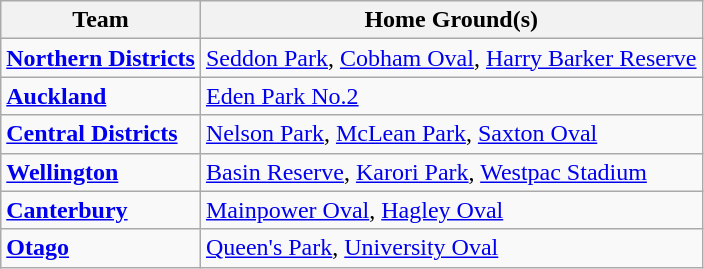<table class="wikitable">
<tr>
<th><strong>Team</strong></th>
<th><strong>Home Ground(s)</strong></th>
</tr>
<tr>
<td><strong><a href='#'>Northern Districts</a></strong></td>
<td><a href='#'>Seddon Park</a>, <a href='#'>Cobham Oval</a>, <a href='#'>Harry Barker Reserve</a></td>
</tr>
<tr>
<td><strong><a href='#'>Auckland</a></strong></td>
<td><a href='#'>Eden Park No.2</a></td>
</tr>
<tr>
<td><strong><a href='#'>Central Districts</a></strong></td>
<td><a href='#'>Nelson Park</a>, <a href='#'>McLean Park</a>, <a href='#'>Saxton Oval</a></td>
</tr>
<tr>
<td><strong><a href='#'>Wellington</a></strong></td>
<td><a href='#'>Basin Reserve</a>, <a href='#'>Karori Park</a>, <a href='#'>Westpac Stadium</a></td>
</tr>
<tr>
<td><strong><a href='#'>Canterbury</a></strong></td>
<td><a href='#'>Mainpower Oval</a>, <a href='#'>Hagley Oval</a></td>
</tr>
<tr>
<td><strong><a href='#'>Otago</a></strong></td>
<td><a href='#'>Queen's Park</a>, <a href='#'>University Oval</a></td>
</tr>
</table>
